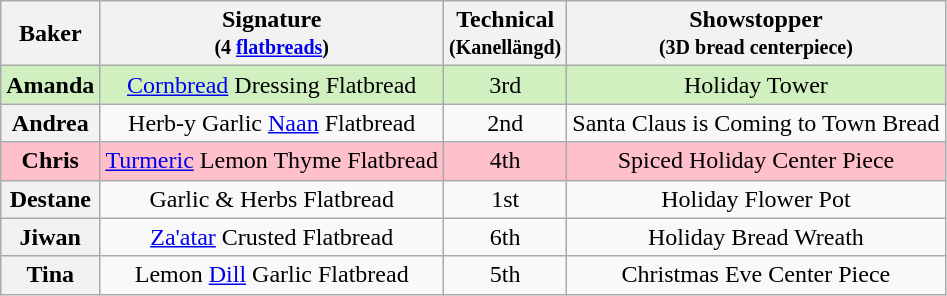<table class="wikitable sortable" style="text-align:center;">
<tr>
<th scope="col">Baker</th>
<th scope="col" class="unsortable">Signature<br><small>(4 <a href='#'>flatbreads</a>)</small></th>
<th scope="col">Technical<br><small>(Kanellängd)</small></th>
<th scope="col" class="unsortable">Showstopper<br><small>(3D bread centerpiece)</small></th>
</tr>
<tr style="background:#d0f0c0;">
<th scope="row" style="background:#d0f0c0;">Amanda</th>
<td><a href='#'>Cornbread</a> Dressing Flatbread</td>
<td>3rd</td>
<td>Holiday Tower</td>
</tr>
<tr>
<th scope="row">Andrea</th>
<td>Herb-y Garlic <a href='#'>Naan</a> Flatbread</td>
<td>2nd</td>
<td>Santa Claus is Coming to Town Bread</td>
</tr>
<tr style="background:Pink;">
<th scope="row" style="background:Pink;">Chris</th>
<td><a href='#'>Turmeric</a> Lemon Thyme Flatbread</td>
<td>4th</td>
<td>Spiced Holiday Center Piece</td>
</tr>
<tr>
<th scope="row">Destane</th>
<td>Garlic & Herbs Flatbread</td>
<td>1st</td>
<td>Holiday Flower Pot</td>
</tr>
<tr>
<th scope="row">Jiwan</th>
<td><a href='#'>Za'atar</a> Crusted Flatbread</td>
<td>6th</td>
<td>Holiday Bread Wreath</td>
</tr>
<tr>
<th scope="row">Tina</th>
<td>Lemon <a href='#'>Dill</a> Garlic Flatbread</td>
<td>5th</td>
<td>Christmas Eve Center Piece</td>
</tr>
</table>
